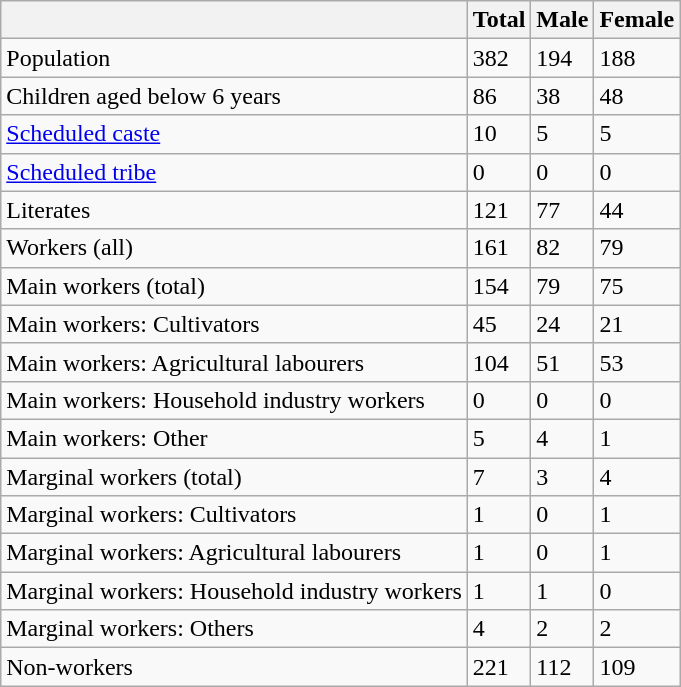<table class="wikitable sortable">
<tr>
<th></th>
<th>Total</th>
<th>Male</th>
<th>Female</th>
</tr>
<tr>
<td>Population</td>
<td>382</td>
<td>194</td>
<td>188</td>
</tr>
<tr>
<td>Children aged below 6 years</td>
<td>86</td>
<td>38</td>
<td>48</td>
</tr>
<tr>
<td><a href='#'>Scheduled caste</a></td>
<td>10</td>
<td>5</td>
<td>5</td>
</tr>
<tr>
<td><a href='#'>Scheduled tribe</a></td>
<td>0</td>
<td>0</td>
<td>0</td>
</tr>
<tr>
<td>Literates</td>
<td>121</td>
<td>77</td>
<td>44</td>
</tr>
<tr>
<td>Workers (all)</td>
<td>161</td>
<td>82</td>
<td>79</td>
</tr>
<tr>
<td>Main workers (total)</td>
<td>154</td>
<td>79</td>
<td>75</td>
</tr>
<tr>
<td>Main workers: Cultivators</td>
<td>45</td>
<td>24</td>
<td>21</td>
</tr>
<tr>
<td>Main workers: Agricultural labourers</td>
<td>104</td>
<td>51</td>
<td>53</td>
</tr>
<tr>
<td>Main workers: Household industry workers</td>
<td>0</td>
<td>0</td>
<td>0</td>
</tr>
<tr>
<td>Main workers: Other</td>
<td>5</td>
<td>4</td>
<td>1</td>
</tr>
<tr>
<td>Marginal workers (total)</td>
<td>7</td>
<td>3</td>
<td>4</td>
</tr>
<tr>
<td>Marginal workers: Cultivators</td>
<td>1</td>
<td>0</td>
<td>1</td>
</tr>
<tr>
<td>Marginal workers: Agricultural labourers</td>
<td>1</td>
<td>0</td>
<td>1</td>
</tr>
<tr>
<td>Marginal workers: Household industry workers</td>
<td>1</td>
<td>1</td>
<td>0</td>
</tr>
<tr>
<td>Marginal workers: Others</td>
<td>4</td>
<td>2</td>
<td>2</td>
</tr>
<tr>
<td>Non-workers</td>
<td>221</td>
<td>112</td>
<td>109</td>
</tr>
</table>
